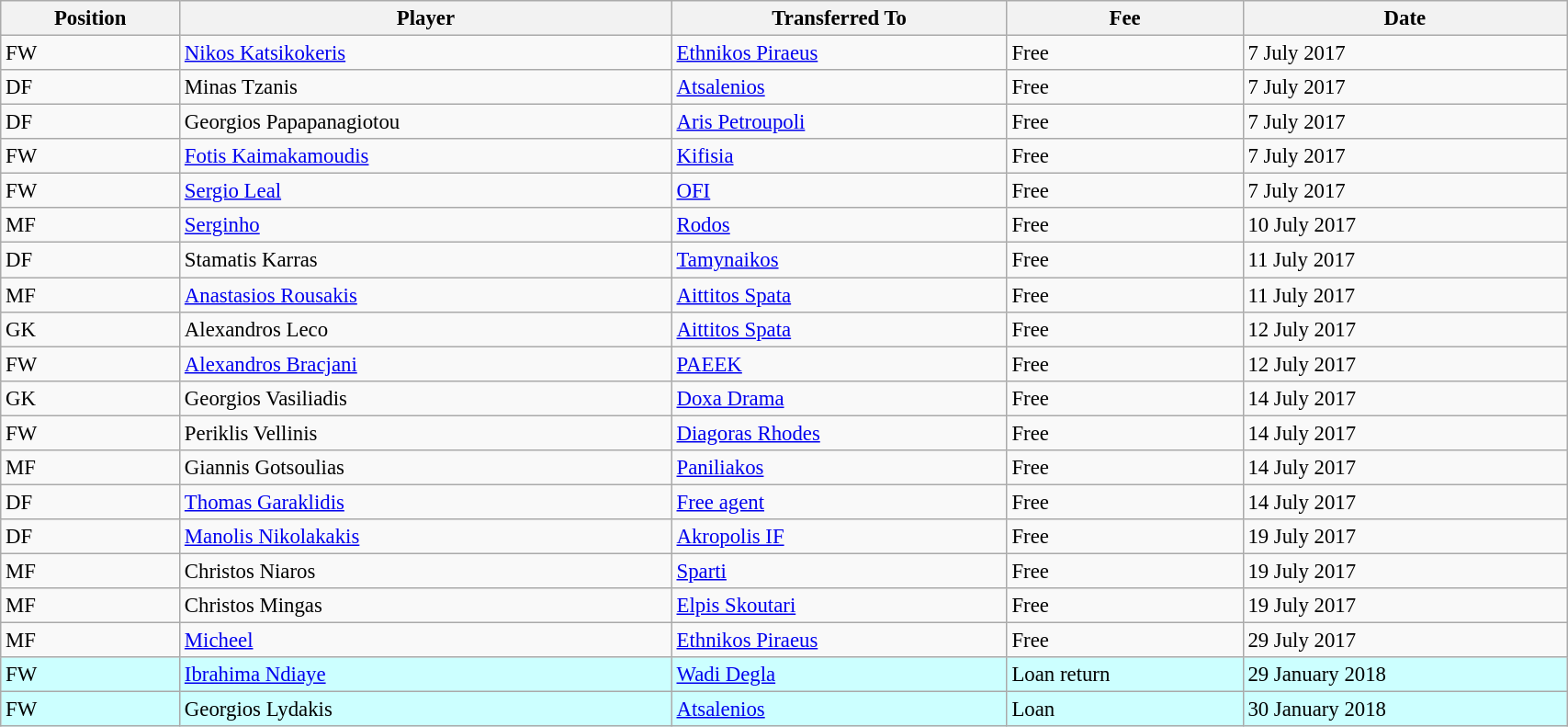<table class="wikitable sortable" style="width:90%; text-align:center; font-size:95%; text-align:left;">
<tr>
<th><strong>Position</strong></th>
<th><strong>Player</strong></th>
<th><strong>Transferred To</strong></th>
<th><strong>Fee</strong></th>
<th><strong>Date</strong></th>
</tr>
<tr>
<td>FW</td>
<td> <a href='#'>Nikos Katsikokeris</a></td>
<td> <a href='#'>Ethnikos Piraeus</a></td>
<td>Free</td>
<td>7 July 2017</td>
</tr>
<tr>
<td>DF</td>
<td> Minas Tzanis</td>
<td> <a href='#'>Atsalenios</a></td>
<td>Free</td>
<td>7 July 2017</td>
</tr>
<tr>
<td>DF</td>
<td> Georgios Papapanagiotou</td>
<td> <a href='#'>Aris Petroupoli</a></td>
<td>Free</td>
<td>7 July 2017</td>
</tr>
<tr>
<td>FW</td>
<td> <a href='#'>Fotis Kaimakamoudis</a></td>
<td> <a href='#'>Kifisia</a></td>
<td>Free</td>
<td>7 July 2017</td>
</tr>
<tr>
<td>FW</td>
<td> <a href='#'>Sergio Leal</a></td>
<td> <a href='#'>OFI</a></td>
<td>Free</td>
<td>7 July 2017</td>
</tr>
<tr>
<td>MF</td>
<td> <a href='#'>Serginho</a></td>
<td> <a href='#'>Rodos</a></td>
<td>Free</td>
<td>10 July 2017</td>
</tr>
<tr>
<td>DF</td>
<td> Stamatis Karras</td>
<td> <a href='#'>Tamynaikos</a></td>
<td>Free</td>
<td>11 July 2017</td>
</tr>
<tr>
<td>MF</td>
<td> <a href='#'>Anastasios Rousakis</a></td>
<td> <a href='#'>Aittitos Spata</a></td>
<td>Free</td>
<td>11 July 2017</td>
</tr>
<tr>
<td>GK</td>
<td>  Alexandros Leco</td>
<td> <a href='#'>Aittitos Spata</a></td>
<td>Free</td>
<td>12 July 2017</td>
</tr>
<tr>
<td>FW</td>
<td>  <a href='#'>Alexandros Bracjani</a></td>
<td> <a href='#'>PAEEK</a></td>
<td>Free</td>
<td>12 July 2017</td>
</tr>
<tr>
<td>GK</td>
<td> Georgios Vasiliadis</td>
<td> <a href='#'>Doxa Drama</a></td>
<td>Free</td>
<td>14 July 2017</td>
</tr>
<tr>
<td>FW</td>
<td> Periklis Vellinis</td>
<td> <a href='#'>Diagoras Rhodes</a></td>
<td>Free</td>
<td>14 July 2017</td>
</tr>
<tr>
<td>MF</td>
<td> Giannis Gotsoulias</td>
<td> <a href='#'>Paniliakos</a></td>
<td>Free</td>
<td>14 July 2017</td>
</tr>
<tr>
<td>DF</td>
<td> <a href='#'>Thomas Garaklidis</a></td>
<td><a href='#'>Free agent</a></td>
<td>Free</td>
<td>14 July 2017</td>
</tr>
<tr>
<td>DF</td>
<td> <a href='#'>Manolis Nikolakakis</a></td>
<td> <a href='#'>Akropolis IF</a></td>
<td>Free</td>
<td>19 July 2017</td>
</tr>
<tr>
<td>MF</td>
<td> Christos Niaros</td>
<td> <a href='#'>Sparti</a></td>
<td>Free</td>
<td>19 July 2017</td>
</tr>
<tr>
<td>MF</td>
<td> Christos Mingas</td>
<td> <a href='#'>Elpis Skoutari</a></td>
<td>Free</td>
<td>19 July 2017</td>
</tr>
<tr>
<td>MF</td>
<td>  <a href='#'>Micheel</a></td>
<td> <a href='#'>Ethnikos Piraeus</a></td>
<td>Free</td>
<td>29 July 2017</td>
</tr>
<tr>
<th style="background:#CCFFFF; text-align:left; font-weight: normal;">FW</th>
<th style="background:#CCFFFF; text-align:left; font-weight: normal;"> <a href='#'>Ibrahima Ndiaye</a></th>
<th style="background:#CCFFFF; text-align:left; font-weight: normal;"> <a href='#'>Wadi Degla</a></th>
<th style="background:#CCFFFF; text-align:left; font-weight: normal;">Loan return</th>
<th style="background:#CCFFFF; text-align:left; font-weight: normal;">29 January 2018</th>
</tr>
<tr>
<th style="background:#CCFFFF; text-align:left; font-weight: normal;">FW</th>
<th style="background:#CCFFFF; text-align:left; font-weight: normal;"> Georgios Lydakis</th>
<th style="background:#CCFFFF; text-align:left; font-weight: normal;"> <a href='#'>Atsalenios</a></th>
<th style="background:#CCFFFF; text-align:left; font-weight: normal;">Loan</th>
<th style="background:#CCFFFF; text-align:left; font-weight: normal;">30 January 2018</th>
</tr>
</table>
